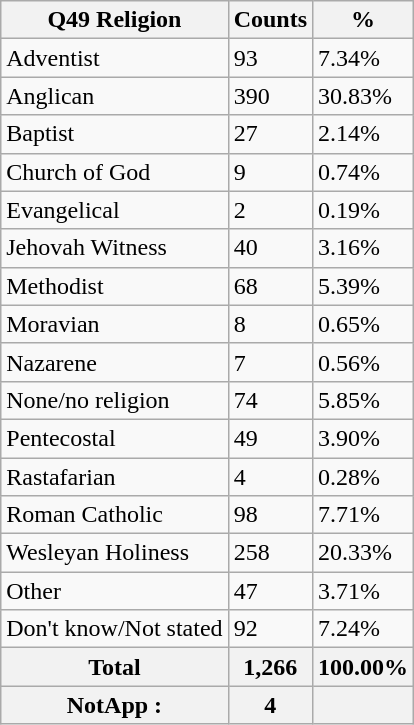<table class="wikitable sortable">
<tr>
<th>Q49 Religion</th>
<th>Counts</th>
<th>%</th>
</tr>
<tr>
<td>Adventist</td>
<td>93</td>
<td>7.34%</td>
</tr>
<tr>
<td>Anglican</td>
<td>390</td>
<td>30.83%</td>
</tr>
<tr>
<td>Baptist</td>
<td>27</td>
<td>2.14%</td>
</tr>
<tr>
<td>Church of God</td>
<td>9</td>
<td>0.74%</td>
</tr>
<tr>
<td>Evangelical</td>
<td>2</td>
<td>0.19%</td>
</tr>
<tr>
<td>Jehovah Witness</td>
<td>40</td>
<td>3.16%</td>
</tr>
<tr>
<td>Methodist</td>
<td>68</td>
<td>5.39%</td>
</tr>
<tr>
<td>Moravian</td>
<td>8</td>
<td>0.65%</td>
</tr>
<tr>
<td>Nazarene</td>
<td>7</td>
<td>0.56%</td>
</tr>
<tr>
<td>None/no religion</td>
<td>74</td>
<td>5.85%</td>
</tr>
<tr>
<td>Pentecostal</td>
<td>49</td>
<td>3.90%</td>
</tr>
<tr>
<td>Rastafarian</td>
<td>4</td>
<td>0.28%</td>
</tr>
<tr>
<td>Roman Catholic</td>
<td>98</td>
<td>7.71%</td>
</tr>
<tr>
<td>Wesleyan Holiness</td>
<td>258</td>
<td>20.33%</td>
</tr>
<tr>
<td>Other</td>
<td>47</td>
<td>3.71%</td>
</tr>
<tr>
<td>Don't know/Not stated</td>
<td>92</td>
<td>7.24%</td>
</tr>
<tr>
<th>Total</th>
<th>1,266</th>
<th>100.00%</th>
</tr>
<tr>
<th>NotApp :</th>
<th>4</th>
<th></th>
</tr>
</table>
